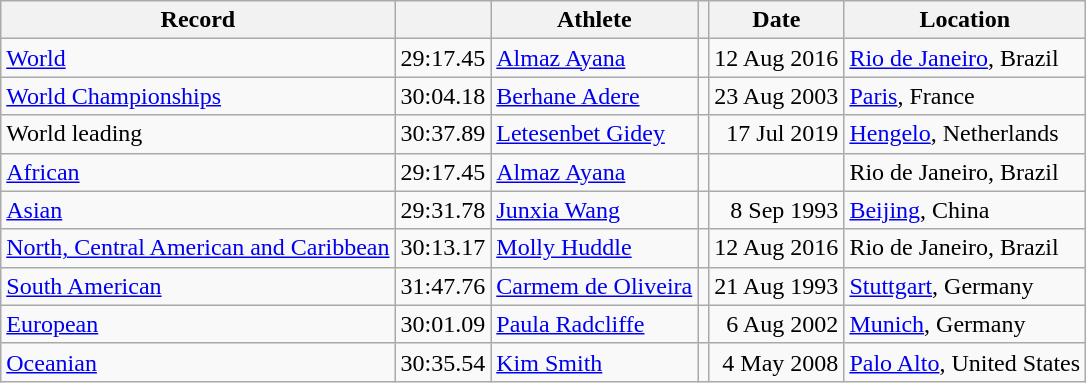<table class="wikitable">
<tr>
<th>Record</th>
<th></th>
<th>Athlete</th>
<th></th>
<th>Date</th>
<th>Location</th>
</tr>
<tr>
<td><a href='#'>World</a></td>
<td>29:17.45</td>
<td><a href='#'>Almaz Ayana</a></td>
<td></td>
<td align=right>12 Aug 2016</td>
<td><a href='#'>Rio de Janeiro</a>, Brazil</td>
</tr>
<tr>
<td><a href='#'>World Championships</a></td>
<td>30:04.18</td>
<td><a href='#'>Berhane Adere</a></td>
<td></td>
<td align=right>23 Aug 2003</td>
<td><a href='#'>Paris</a>, France</td>
</tr>
<tr>
<td>World leading</td>
<td>30:37.89</td>
<td><a href='#'>Letesenbet Gidey</a></td>
<td></td>
<td align=right>17 Jul 2019</td>
<td><a href='#'>Hengelo</a>, Netherlands</td>
</tr>
<tr>
<td><a href='#'>African</a></td>
<td>29:17.45</td>
<td><a href='#'>Almaz Ayana</a></td>
<td></td>
<td align=right></td>
<td>Rio de Janeiro, Brazil</td>
</tr>
<tr>
<td><a href='#'>Asian</a></td>
<td>29:31.78</td>
<td><a href='#'>Junxia Wang</a></td>
<td></td>
<td align=right>8 Sep 1993</td>
<td><a href='#'>Beijing</a>, China</td>
</tr>
<tr>
<td><a href='#'>North, Central American and Caribbean</a></td>
<td>30:13.17</td>
<td><a href='#'>Molly Huddle</a></td>
<td></td>
<td align=right>12 Aug 2016</td>
<td>Rio de Janeiro, Brazil</td>
</tr>
<tr>
<td><a href='#'>South American</a></td>
<td>31:47.76</td>
<td><a href='#'>Carmem de Oliveira</a></td>
<td></td>
<td align=right>21 Aug 1993</td>
<td><a href='#'>Stuttgart</a>, Germany</td>
</tr>
<tr>
<td><a href='#'>European</a></td>
<td>30:01.09</td>
<td><a href='#'>Paula Radcliffe</a></td>
<td></td>
<td align=right>6 Aug 2002</td>
<td><a href='#'>Munich</a>, Germany</td>
</tr>
<tr>
<td><a href='#'>Oceanian</a></td>
<td>30:35.54</td>
<td><a href='#'>Kim Smith</a></td>
<td></td>
<td align=right>4 May 2008</td>
<td><a href='#'>Palo Alto</a>, United States</td>
</tr>
</table>
